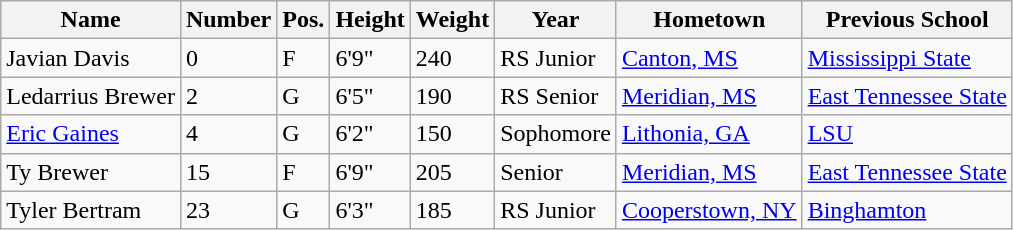<table class="wikitable sortable" border="1">
<tr>
<th>Name</th>
<th>Number</th>
<th>Pos.</th>
<th>Height</th>
<th>Weight</th>
<th>Year</th>
<th>Hometown</th>
<th class="unsortable">Previous School</th>
</tr>
<tr>
<td>Javian Davis</td>
<td>0</td>
<td>F</td>
<td>6'9"</td>
<td>240</td>
<td>RS Junior</td>
<td><a href='#'>Canton, MS</a></td>
<td><a href='#'>Mississippi State</a></td>
</tr>
<tr>
<td>Ledarrius Brewer</td>
<td>2</td>
<td>G</td>
<td>6'5"</td>
<td>190</td>
<td>RS Senior</td>
<td><a href='#'>Meridian, MS</a></td>
<td><a href='#'>East Tennessee State</a></td>
</tr>
<tr>
<td><a href='#'>Eric Gaines</a></td>
<td>4</td>
<td>G</td>
<td>6'2"</td>
<td>150</td>
<td>Sophomore</td>
<td><a href='#'>Lithonia, GA</a></td>
<td><a href='#'>LSU</a></td>
</tr>
<tr>
<td>Ty Brewer</td>
<td>15</td>
<td>F</td>
<td>6'9"</td>
<td>205</td>
<td>Senior</td>
<td><a href='#'>Meridian, MS</a></td>
<td><a href='#'>East Tennessee State</a></td>
</tr>
<tr>
<td>Tyler Bertram</td>
<td>23</td>
<td>G</td>
<td>6'3"</td>
<td>185</td>
<td>RS Junior</td>
<td><a href='#'>Cooperstown, NY</a></td>
<td><a href='#'>Binghamton</a></td>
</tr>
</table>
